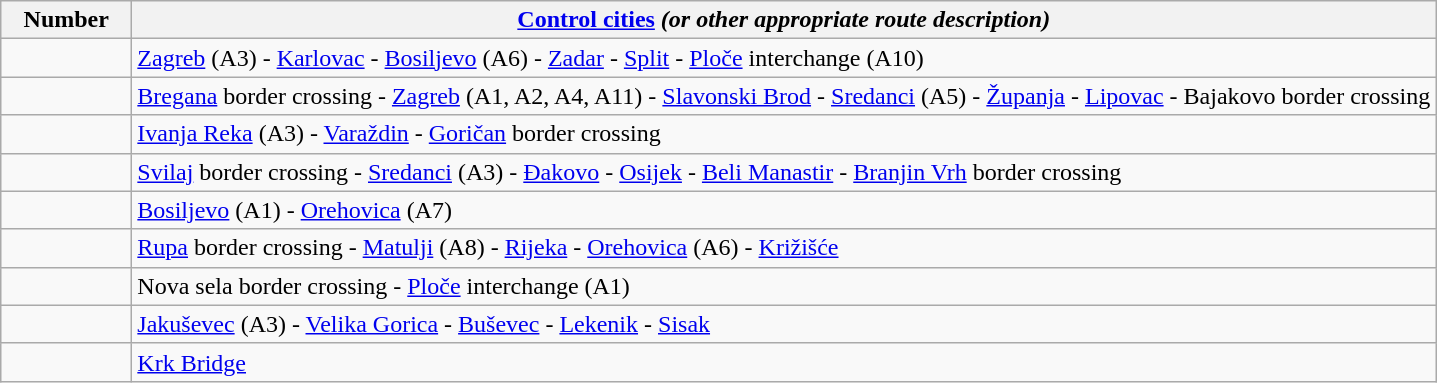<table class="wikitable">
<tr>
<th style="min-width: 5em">Number</th>
<th><a href='#'>Control cities</a> <em>(or other appropriate route description)</em></th>
</tr>
<tr>
<td></td>
<td><a href='#'>Zagreb</a> (A3) - <a href='#'>Karlovac</a> - <a href='#'>Bosiljevo</a> (A6) - <a href='#'>Zadar</a> - <a href='#'>Split</a> - <a href='#'>Ploče</a> interchange (A10)</td>
</tr>
<tr>
<td></td>
<td><a href='#'>Bregana</a> border crossing - <a href='#'>Zagreb</a> (A1, A2, A4, A11) - <a href='#'>Slavonski Brod</a> - <a href='#'>Sredanci</a> (A5) - <a href='#'>Županja</a> - <a href='#'>Lipovac</a> - Bajakovo border crossing</td>
</tr>
<tr>
<td></td>
<td><a href='#'>Ivanja Reka</a> (A3) - <a href='#'>Varaždin</a> - <a href='#'>Goričan</a> border crossing</td>
</tr>
<tr>
<td></td>
<td><a href='#'>Svilaj</a> border crossing - <a href='#'>Sredanci</a> (A3) - <a href='#'>Đakovo</a> - <a href='#'>Osijek</a> - <a href='#'>Beli Manastir</a> - <a href='#'>Branjin Vrh</a> border crossing</td>
</tr>
<tr>
<td></td>
<td><a href='#'>Bosiljevo</a> (A1) - <a href='#'>Orehovica</a> (A7)</td>
</tr>
<tr>
<td></td>
<td><a href='#'>Rupa</a> border crossing - <a href='#'>Matulji</a> (A8) - <a href='#'>Rijeka</a> - <a href='#'>Orehovica</a> (A6) - <a href='#'>Križišće</a></td>
</tr>
<tr>
<td></td>
<td>Nova sela border crossing - <a href='#'>Ploče</a> interchange (A1)</td>
</tr>
<tr>
<td></td>
<td><a href='#'>Jakuševec</a> (A3) - <a href='#'>Velika Gorica</a> - <a href='#'>Buševec</a> - <a href='#'>Lekenik</a> - <a href='#'>Sisak</a></td>
</tr>
<tr>
<td></td>
<td><a href='#'>Krk Bridge</a></td>
</tr>
</table>
